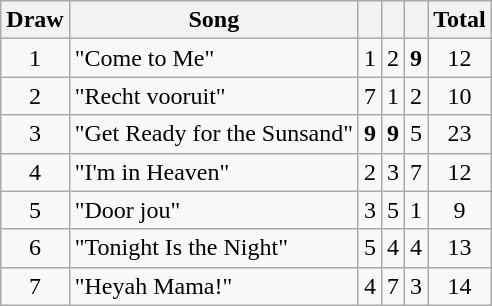<table class="wikitable plainrowheaders" style="margin: 1em auto 1em auto; text-align:center;">
<tr>
<th>Draw</th>
<th>Song</th>
<th></th>
<th></th>
<th></th>
<th>Total</th>
</tr>
<tr>
<td>1</td>
<td align="left">"Come to Me"</td>
<td>1</td>
<td>2</td>
<td><strong>9</strong></td>
<td>12</td>
</tr>
<tr>
<td>2</td>
<td align="left">"Recht vooruit"</td>
<td>7</td>
<td>1</td>
<td>2</td>
<td>10</td>
</tr>
<tr>
<td>3</td>
<td align="left">"Get Ready for the Sunsand"</td>
<td><strong>9</strong></td>
<td><strong>9</strong></td>
<td>5</td>
<td>23</td>
</tr>
<tr>
<td>4</td>
<td align="left">"I'm in Heaven"</td>
<td>2</td>
<td>3</td>
<td>7</td>
<td>12</td>
</tr>
<tr>
<td>5</td>
<td align="left">"Door jou"</td>
<td>3</td>
<td>5</td>
<td>1</td>
<td>9</td>
</tr>
<tr>
<td>6</td>
<td align="left">"Tonight Is the Night"</td>
<td>5</td>
<td>4</td>
<td>4</td>
<td>13</td>
</tr>
<tr>
<td>7</td>
<td align="left">"Heyah Mama!"</td>
<td>4</td>
<td>7</td>
<td>3</td>
<td>14</td>
</tr>
</table>
